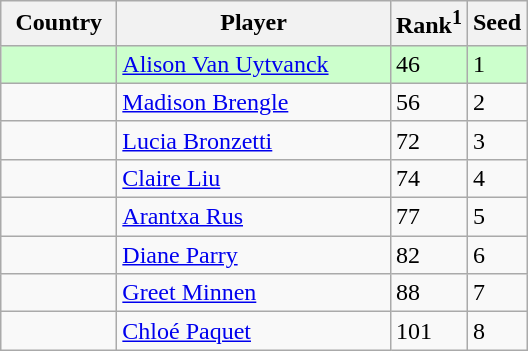<table class="sortable wikitable">
<tr>
<th width="70">Country</th>
<th width="175">Player</th>
<th>Rank<sup>1</sup></th>
<th>Seed</th>
</tr>
<tr style="background:#cfc;">
<td></td>
<td><a href='#'>Alison Van Uytvanck</a></td>
<td>46</td>
<td>1</td>
</tr>
<tr>
<td></td>
<td><a href='#'>Madison Brengle</a></td>
<td>56</td>
<td>2</td>
</tr>
<tr>
<td></td>
<td><a href='#'>Lucia Bronzetti</a></td>
<td>72</td>
<td>3</td>
</tr>
<tr>
<td></td>
<td><a href='#'>Claire Liu</a></td>
<td>74</td>
<td>4</td>
</tr>
<tr>
<td></td>
<td><a href='#'>Arantxa Rus</a></td>
<td>77</td>
<td>5</td>
</tr>
<tr>
<td></td>
<td><a href='#'>Diane Parry</a></td>
<td>82</td>
<td>6</td>
</tr>
<tr>
<td></td>
<td><a href='#'>Greet Minnen</a></td>
<td>88</td>
<td>7</td>
</tr>
<tr>
<td></td>
<td><a href='#'>Chloé Paquet</a></td>
<td>101</td>
<td>8</td>
</tr>
</table>
